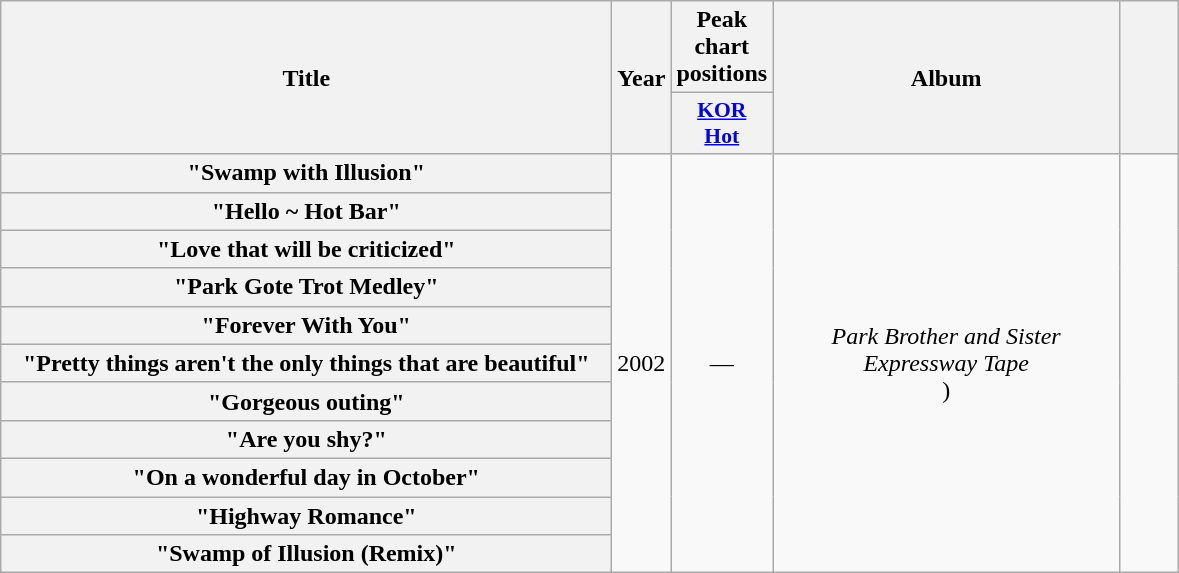<table class="wikitable plainrowheaders" style="text-align:center;">
<tr>
<th rowspan="2" scope="col" style="width:25em;">Title</th>
<th rowspan="2" scope="col" style="width:2em;">Year</th>
<th colspan="1" scope="col">Peak chart<br>positions</th>
<th rowspan="2" scope="col" style="width:14em;">Album</th>
<th rowspan="2" scope="col" style="width:2em;" class="unsortable"></th>
</tr>
<tr>
<th scope="col" style="font-size:90%; width:2.5em"><a href='#'>KOR</a><br><a href='#'>Hot</a></th>
</tr>
<tr>
<th scope="row">"Swamp with Illusion"</th>
<td rowspan="11">2002</td>
<td rowspan="11">—</td>
<td rowspan="11"><em>Park Brother and Sister Expressway Tape</em><br>)</td>
<td rowspan="11"></td>
</tr>
<tr>
<th scope="row">"Hello ~ Hot Bar"</th>
</tr>
<tr>
<th scope="row">"Love that will be criticized"</th>
</tr>
<tr>
<th scope="row">"Park Gote Trot Medley"</th>
</tr>
<tr>
<th scope="row">"Forever With You"</th>
</tr>
<tr>
<th scope="row">"Pretty things aren't the only things that are beautiful"</th>
</tr>
<tr>
<th scope="row">"Gorgeous outing"</th>
</tr>
<tr>
<th scope="row">"Are you shy?"</th>
</tr>
<tr>
<th scope="row">"On a wonderful day in October"</th>
</tr>
<tr>
<th scope="row">"Highway Romance"</th>
</tr>
<tr>
<th scope="row">"Swamp of Illusion (Remix)"</th>
</tr>
</table>
